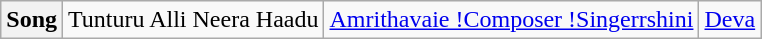<table class="wikitable">
<tr>
<th>Song</th>
<td>Tunturu Alli Neera Haadu</td>
<td><a href='#'>Amrithavaie
!Composer
!Singerrshini</a></td>
<td><a href='#'>Deva</a></td>
</tr>
</table>
